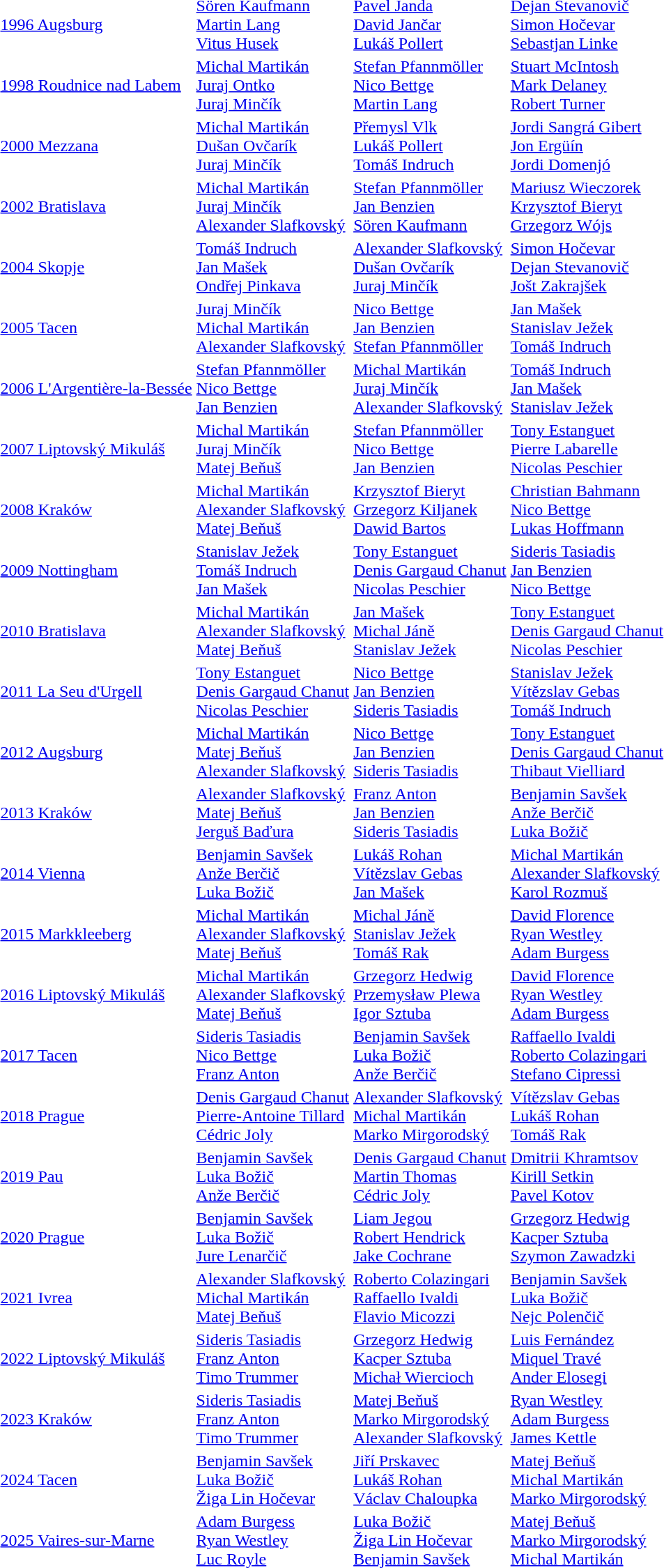<table>
<tr>
<td><a href='#'>1996 Augsburg</a></td>
<td><a href='#'>Sören Kaufmann</a><br><a href='#'>Martin Lang</a><br><a href='#'>Vitus Husek</a><br></td>
<td><a href='#'>Pavel Janda</a><br><a href='#'>David Jančar</a><br><a href='#'>Lukáš Pollert</a><br></td>
<td><a href='#'>Dejan Stevanovič</a><br><a href='#'>Simon Hočevar</a><br><a href='#'>Sebastjan Linke</a><br></td>
</tr>
<tr>
<td><a href='#'>1998 Roudnice nad Labem</a></td>
<td><a href='#'>Michal Martikán</a><br><a href='#'>Juraj Ontko</a><br><a href='#'>Juraj Minčík</a><br></td>
<td><a href='#'>Stefan Pfannmöller</a><br><a href='#'>Nico Bettge</a><br><a href='#'>Martin Lang</a><br></td>
<td><a href='#'>Stuart McIntosh</a><br><a href='#'>Mark Delaney</a><br><a href='#'>Robert Turner</a><br></td>
</tr>
<tr>
<td><a href='#'>2000 Mezzana</a></td>
<td><a href='#'>Michal Martikán</a><br><a href='#'>Dušan Ovčarík</a><br><a href='#'>Juraj Minčík</a><br></td>
<td><a href='#'>Přemysl Vlk</a><br><a href='#'>Lukáš Pollert</a><br><a href='#'>Tomáš Indruch</a><br></td>
<td><a href='#'>Jordi Sangrá Gibert</a><br><a href='#'>Jon Ergüín</a><br><a href='#'>Jordi Domenjó</a><br></td>
</tr>
<tr>
<td><a href='#'>2002 Bratislava</a></td>
<td><a href='#'>Michal Martikán</a><br><a href='#'>Juraj Minčík</a><br><a href='#'>Alexander Slafkovský</a><br></td>
<td><a href='#'>Stefan Pfannmöller</a><br><a href='#'>Jan Benzien</a><br><a href='#'>Sören Kaufmann</a><br></td>
<td><a href='#'>Mariusz Wieczorek</a><br><a href='#'>Krzysztof Bieryt</a><br><a href='#'>Grzegorz Wójs</a><br></td>
</tr>
<tr>
<td><a href='#'>2004 Skopje</a></td>
<td><a href='#'>Tomáš Indruch</a><br><a href='#'>Jan Mašek</a><br><a href='#'>Ondřej Pinkava</a><br></td>
<td><a href='#'>Alexander Slafkovský</a><br><a href='#'>Dušan Ovčarík</a><br><a href='#'>Juraj Minčík</a><br></td>
<td><a href='#'>Simon Hočevar</a><br><a href='#'>Dejan Stevanovič</a><br><a href='#'>Jošt Zakrajšek</a><br></td>
</tr>
<tr>
<td><a href='#'>2005 Tacen</a></td>
<td><a href='#'>Juraj Minčík</a><br><a href='#'>Michal Martikán</a><br><a href='#'>Alexander Slafkovský</a><br></td>
<td><a href='#'>Nico Bettge</a><br><a href='#'>Jan Benzien</a><br><a href='#'>Stefan Pfannmöller</a><br></td>
<td><a href='#'>Jan Mašek</a><br><a href='#'>Stanislav Ježek</a><br><a href='#'>Tomáš Indruch</a><br></td>
</tr>
<tr>
<td><a href='#'>2006 L'Argentière-la-Bessée</a></td>
<td><a href='#'>Stefan Pfannmöller</a><br><a href='#'>Nico Bettge</a><br><a href='#'>Jan Benzien</a><br></td>
<td><a href='#'>Michal Martikán</a><br><a href='#'>Juraj Minčík</a><br><a href='#'>Alexander Slafkovský</a><br></td>
<td><a href='#'>Tomáš Indruch</a><br><a href='#'>Jan Mašek</a><br><a href='#'>Stanislav Ježek</a><br></td>
</tr>
<tr>
<td><a href='#'>2007 Liptovský Mikuláš</a></td>
<td><a href='#'>Michal Martikán</a><br><a href='#'>Juraj Minčík</a><br><a href='#'>Matej Beňuš</a><br></td>
<td><a href='#'>Stefan Pfannmöller</a><br><a href='#'>Nico Bettge</a><br><a href='#'>Jan Benzien</a><br></td>
<td><a href='#'>Tony Estanguet</a><br><a href='#'>Pierre Labarelle</a><br><a href='#'>Nicolas Peschier</a><br></td>
</tr>
<tr>
<td><a href='#'>2008 Kraków</a></td>
<td><a href='#'>Michal Martikán</a><br><a href='#'>Alexander Slafkovský</a><br><a href='#'>Matej Beňuš</a><br></td>
<td><a href='#'>Krzysztof Bieryt</a><br><a href='#'>Grzegorz Kiljanek</a><br><a href='#'>Dawid Bartos</a><br></td>
<td><a href='#'>Christian Bahmann</a><br><a href='#'>Nico Bettge</a><br><a href='#'>Lukas Hoffmann</a><br></td>
</tr>
<tr>
<td><a href='#'>2009 Nottingham</a></td>
<td><a href='#'>Stanislav Ježek</a><br><a href='#'>Tomáš Indruch</a><br><a href='#'>Jan Mašek</a><br></td>
<td><a href='#'>Tony Estanguet</a><br><a href='#'>Denis Gargaud Chanut</a><br><a href='#'>Nicolas Peschier</a><br></td>
<td><a href='#'>Sideris Tasiadis</a><br><a href='#'>Jan Benzien</a><br><a href='#'>Nico Bettge</a><br></td>
</tr>
<tr>
<td><a href='#'>2010 Bratislava</a></td>
<td><a href='#'>Michal Martikán</a><br><a href='#'>Alexander Slafkovský</a><br><a href='#'>Matej Beňuš</a><br></td>
<td><a href='#'>Jan Mašek</a><br><a href='#'>Michal Jáně</a><br><a href='#'>Stanislav Ježek</a><br></td>
<td><a href='#'>Tony Estanguet</a><br><a href='#'>Denis Gargaud Chanut</a><br><a href='#'>Nicolas Peschier</a><br></td>
</tr>
<tr>
<td><a href='#'>2011 La Seu d'Urgell</a></td>
<td><a href='#'>Tony Estanguet</a><br><a href='#'>Denis Gargaud Chanut</a><br><a href='#'>Nicolas Peschier</a><br></td>
<td><a href='#'>Nico Bettge</a><br><a href='#'>Jan Benzien</a><br><a href='#'>Sideris Tasiadis</a><br></td>
<td><a href='#'>Stanislav Ježek</a><br><a href='#'>Vítězslav Gebas</a><br><a href='#'>Tomáš Indruch</a><br></td>
</tr>
<tr>
<td><a href='#'>2012 Augsburg</a></td>
<td><a href='#'>Michal Martikán</a><br><a href='#'>Matej Beňuš</a><br><a href='#'>Alexander Slafkovský</a><br></td>
<td><a href='#'>Nico Bettge</a><br><a href='#'>Jan Benzien</a><br><a href='#'>Sideris Tasiadis</a><br></td>
<td><a href='#'>Tony Estanguet</a><br><a href='#'>Denis Gargaud Chanut</a><br><a href='#'>Thibaut Vielliard</a><br></td>
</tr>
<tr>
<td><a href='#'>2013 Kraków</a></td>
<td><a href='#'>Alexander Slafkovský</a><br><a href='#'>Matej Beňuš</a><br><a href='#'>Jerguš Baďura</a><br></td>
<td><a href='#'>Franz Anton</a><br><a href='#'>Jan Benzien</a><br><a href='#'>Sideris Tasiadis</a><br></td>
<td><a href='#'>Benjamin Savšek</a><br><a href='#'>Anže Berčič</a><br><a href='#'>Luka Božič</a><br></td>
</tr>
<tr>
<td><a href='#'>2014 Vienna</a></td>
<td><a href='#'>Benjamin Savšek</a><br><a href='#'>Anže Berčič</a><br><a href='#'>Luka Božič</a><br></td>
<td><a href='#'>Lukáš Rohan</a><br><a href='#'>Vítězslav Gebas</a><br><a href='#'>Jan Mašek</a><br></td>
<td><a href='#'>Michal Martikán</a><br><a href='#'>Alexander Slafkovský</a><br><a href='#'>Karol Rozmuš</a><br></td>
</tr>
<tr>
<td><a href='#'>2015 Markkleeberg</a></td>
<td><a href='#'>Michal Martikán</a><br><a href='#'>Alexander Slafkovský</a><br><a href='#'>Matej Beňuš</a><br></td>
<td><a href='#'>Michal Jáně</a><br><a href='#'>Stanislav Ježek</a><br><a href='#'>Tomáš Rak</a><br></td>
<td><a href='#'>David Florence</a><br><a href='#'>Ryan Westley</a><br><a href='#'>Adam Burgess</a><br></td>
</tr>
<tr>
<td><a href='#'>2016 Liptovský Mikuláš</a></td>
<td><a href='#'>Michal Martikán</a><br><a href='#'>Alexander Slafkovský</a><br><a href='#'>Matej Beňuš</a><br></td>
<td><a href='#'>Grzegorz Hedwig</a><br><a href='#'>Przemysław Plewa</a><br><a href='#'>Igor Sztuba</a><br></td>
<td><a href='#'>David Florence</a><br><a href='#'>Ryan Westley</a><br><a href='#'>Adam Burgess</a><br></td>
</tr>
<tr>
<td><a href='#'>2017 Tacen</a></td>
<td><a href='#'>Sideris Tasiadis</a><br><a href='#'>Nico Bettge</a><br><a href='#'>Franz Anton</a><br></td>
<td><a href='#'>Benjamin Savšek</a><br><a href='#'>Luka Božič</a><br><a href='#'>Anže Berčič</a><br></td>
<td><a href='#'>Raffaello Ivaldi</a><br><a href='#'>Roberto Colazingari</a><br><a href='#'>Stefano Cipressi</a><br></td>
</tr>
<tr>
<td><a href='#'>2018 Prague</a></td>
<td><a href='#'>Denis Gargaud Chanut</a><br><a href='#'>Pierre-Antoine Tillard</a><br><a href='#'>Cédric Joly</a><br></td>
<td><a href='#'>Alexander Slafkovský</a><br><a href='#'>Michal Martikán</a><br><a href='#'>Marko Mirgorodský</a><br></td>
<td><a href='#'>Vítězslav Gebas</a><br><a href='#'>Lukáš Rohan</a><br><a href='#'>Tomáš Rak</a><br></td>
</tr>
<tr>
<td><a href='#'>2019 Pau</a></td>
<td><a href='#'>Benjamin Savšek</a><br><a href='#'>Luka Božič</a><br><a href='#'>Anže Berčič</a><br></td>
<td><a href='#'>Denis Gargaud Chanut</a><br><a href='#'>Martin Thomas</a><br><a href='#'>Cédric Joly</a><br></td>
<td><a href='#'>Dmitrii Khramtsov</a><br><a href='#'>Kirill Setkin</a><br><a href='#'>Pavel Kotov</a><br></td>
</tr>
<tr>
<td><a href='#'>2020 Prague</a></td>
<td><a href='#'>Benjamin Savšek</a><br><a href='#'>Luka Božič</a><br><a href='#'>Jure Lenarčič</a><br></td>
<td><a href='#'>Liam Jegou</a><br><a href='#'>Robert Hendrick</a><br><a href='#'>Jake Cochrane</a><br></td>
<td><a href='#'>Grzegorz Hedwig</a><br><a href='#'>Kacper Sztuba</a><br><a href='#'>Szymon Zawadzki</a><br></td>
</tr>
<tr>
<td><a href='#'>2021 Ivrea</a></td>
<td><a href='#'>Alexander Slafkovský</a><br><a href='#'>Michal Martikán</a><br><a href='#'>Matej Beňuš</a><br></td>
<td><a href='#'>Roberto Colazingari</a><br><a href='#'>Raffaello Ivaldi</a><br><a href='#'>Flavio Micozzi</a><br></td>
<td><a href='#'>Benjamin Savšek</a><br><a href='#'>Luka Božič</a><br><a href='#'>Nejc Polenčič</a><br></td>
</tr>
<tr>
<td><a href='#'>2022 Liptovský Mikuláš</a></td>
<td><a href='#'>Sideris Tasiadis</a><br><a href='#'>Franz Anton</a><br><a href='#'>Timo Trummer</a><br></td>
<td><a href='#'>Grzegorz Hedwig</a><br><a href='#'>Kacper Sztuba</a><br><a href='#'>Michał Wiercioch</a><br></td>
<td><a href='#'>Luis Fernández</a><br><a href='#'>Miquel Travé</a><br><a href='#'>Ander Elosegi</a><br></td>
</tr>
<tr>
<td><a href='#'>2023 Kraków</a></td>
<td><a href='#'>Sideris Tasiadis</a><br><a href='#'>Franz Anton</a><br><a href='#'>Timo Trummer</a><br></td>
<td><a href='#'>Matej Beňuš</a><br><a href='#'>Marko Mirgorodský</a><br><a href='#'>Alexander Slafkovský</a><br></td>
<td><a href='#'>Ryan Westley</a><br><a href='#'>Adam Burgess</a><br><a href='#'>James Kettle</a><br></td>
</tr>
<tr>
<td><a href='#'>2024 Tacen</a></td>
<td><a href='#'>Benjamin Savšek</a><br><a href='#'>Luka Božič</a><br><a href='#'>Žiga Lin Hočevar</a><br></td>
<td><a href='#'>Jiří Prskavec</a><br><a href='#'>Lukáš Rohan</a><br><a href='#'>Václav Chaloupka</a><br></td>
<td><a href='#'>Matej Beňuš</a><br><a href='#'>Michal Martikán</a><br><a href='#'>Marko Mirgorodský</a><br></td>
</tr>
<tr>
<td><a href='#'>2025 Vaires-sur-Marne</a></td>
<td><a href='#'>Adam Burgess</a><br><a href='#'>Ryan Westley</a><br><a href='#'>Luc Royle</a><br></td>
<td><a href='#'>Luka Božič</a><br><a href='#'>Žiga Lin Hočevar</a><br><a href='#'>Benjamin Savšek</a><br></td>
<td><a href='#'>Matej Beňuš</a><br><a href='#'>Marko Mirgorodský</a><br><a href='#'>Michal Martikán</a><br></td>
</tr>
</table>
